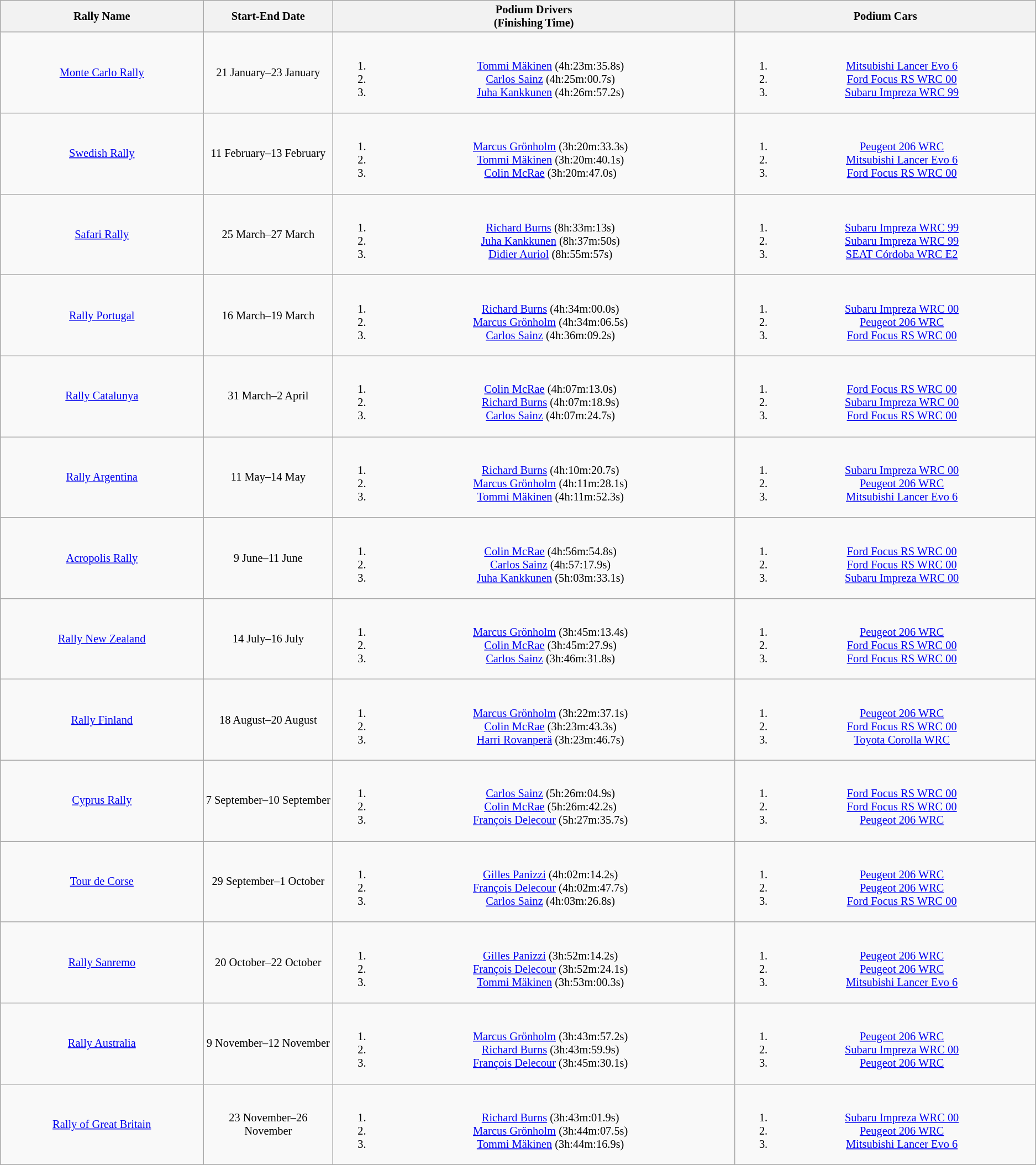<table class="wikitable" style="font-size: 85%; text-align: center;">
<tr style="background:#efefef;">
<th colspan=1 width=20%>Rally Name</th>
<th colspan=1 width=10%>Start-End Date</th>
<th colspan=1 width=40%>Podium Drivers <br>(Finishing Time)</th>
<th colspan=1 width=30%>Podium Cars</th>
</tr>
<tr>
<td> <a href='#'>Monte Carlo Rally</a></td>
<td>21 January–23 January</td>
<td><br><ol><li> <a href='#'>Tommi Mäkinen</a> (4h:23m:35.8s)</li><li> <a href='#'>Carlos Sainz</a> (4h:25m:00.7s)</li><li> <a href='#'>Juha Kankkunen</a> (4h:26m:57.2s)</li></ol></td>
<td><br><ol><li><a href='#'>Mitsubishi Lancer Evo 6</a></li><li><a href='#'>Ford Focus RS WRC 00</a></li><li><a href='#'>Subaru Impreza WRC 99</a></li></ol></td>
</tr>
<tr>
<td> <a href='#'>Swedish Rally</a></td>
<td>11 February–13 February</td>
<td><br><ol><li> <a href='#'>Marcus Grönholm</a> (3h:20m:33.3s)</li><li> <a href='#'>Tommi Mäkinen</a> (3h:20m:40.1s)</li><li> <a href='#'>Colin McRae</a> (3h:20m:47.0s)</li></ol></td>
<td><br><ol><li><a href='#'>Peugeot 206 WRC</a></li><li><a href='#'>Mitsubishi Lancer Evo 6</a></li><li><a href='#'>Ford Focus RS WRC 00</a></li></ol></td>
</tr>
<tr>
<td> <a href='#'>Safari Rally</a></td>
<td>25 March–27 March</td>
<td><br><ol><li> <a href='#'>Richard Burns</a> (8h:33m:13s)</li><li> <a href='#'>Juha Kankkunen</a> (8h:37m:50s)</li><li> <a href='#'>Didier Auriol</a> (8h:55m:57s)</li></ol></td>
<td><br><ol><li><a href='#'>Subaru Impreza WRC 99</a></li><li><a href='#'>Subaru Impreza WRC 99</a></li><li><a href='#'>SEAT Córdoba WRC E2</a></li></ol></td>
</tr>
<tr>
<td> <a href='#'>Rally Portugal</a></td>
<td>16 March–19 March</td>
<td><br><ol><li> <a href='#'>Richard Burns</a> (4h:34m:00.0s)</li><li> <a href='#'>Marcus Grönholm</a> (4h:34m:06.5s)</li><li> <a href='#'>Carlos Sainz</a> (4h:36m:09.2s)</li></ol></td>
<td><br><ol><li><a href='#'>Subaru Impreza WRC 00</a></li><li><a href='#'>Peugeot 206 WRC</a></li><li><a href='#'>Ford Focus RS WRC 00</a></li></ol></td>
</tr>
<tr>
<td> <a href='#'>Rally Catalunya</a></td>
<td>31 March–2 April</td>
<td><br><ol><li> <a href='#'>Colin McRae</a> (4h:07m:13.0s)</li><li> <a href='#'>Richard Burns</a> (4h:07m:18.9s)</li><li> <a href='#'>Carlos Sainz</a> (4h:07m:24.7s)</li></ol></td>
<td><br><ol><li><a href='#'>Ford Focus RS WRC 00</a></li><li><a href='#'>Subaru Impreza WRC 00</a></li><li><a href='#'>Ford Focus RS WRC 00</a></li></ol></td>
</tr>
<tr>
<td> <a href='#'>Rally Argentina</a></td>
<td>11 May–14 May</td>
<td><br><ol><li> <a href='#'>Richard Burns</a> (4h:10m:20.7s)</li><li> <a href='#'>Marcus Grönholm</a> (4h:11m:28.1s)</li><li> <a href='#'>Tommi Mäkinen</a> (4h:11m:52.3s)</li></ol></td>
<td><br><ol><li><a href='#'>Subaru Impreza WRC 00</a></li><li><a href='#'>Peugeot 206 WRC</a></li><li><a href='#'>Mitsubishi Lancer Evo 6</a></li></ol></td>
</tr>
<tr>
<td> <a href='#'>Acropolis Rally</a></td>
<td>9 June–11 June</td>
<td><br><ol><li> <a href='#'>Colin McRae</a> (4h:56m:54.8s)</li><li> <a href='#'>Carlos Sainz</a> (4h:57:17.9s)</li><li> <a href='#'>Juha Kankkunen</a> (5h:03m:33.1s)</li></ol></td>
<td><br><ol><li><a href='#'>Ford Focus RS WRC 00</a></li><li><a href='#'>Ford Focus RS WRC 00</a></li><li><a href='#'>Subaru Impreza WRC 00</a></li></ol></td>
</tr>
<tr>
<td> <a href='#'>Rally New Zealand</a></td>
<td>14 July–16 July</td>
<td><br><ol><li> <a href='#'>Marcus Grönholm</a> (3h:45m:13.4s)</li><li> <a href='#'>Colin McRae</a> (3h:45m:27.9s)</li><li> <a href='#'>Carlos Sainz</a> (3h:46m:31.8s)</li></ol></td>
<td><br><ol><li><a href='#'>Peugeot 206 WRC</a></li><li><a href='#'>Ford Focus RS WRC 00</a></li><li><a href='#'>Ford Focus RS WRC 00</a></li></ol></td>
</tr>
<tr>
<td> <a href='#'>Rally Finland</a></td>
<td>18 August–20 August</td>
<td><br><ol><li> <a href='#'>Marcus Grönholm</a> (3h:22m:37.1s)</li><li> <a href='#'>Colin McRae</a> (3h:23m:43.3s)</li><li> <a href='#'>Harri Rovanperä</a> (3h:23m:46.7s)</li></ol></td>
<td><br><ol><li><a href='#'>Peugeot 206 WRC</a></li><li><a href='#'>Ford Focus RS WRC 00</a></li><li><a href='#'>Toyota Corolla WRC</a></li></ol></td>
</tr>
<tr>
<td> <a href='#'>Cyprus Rally</a></td>
<td nowrap>7 September–10 September</td>
<td><br><ol><li> <a href='#'>Carlos Sainz</a> (5h:26m:04.9s)</li><li> <a href='#'>Colin McRae</a> (5h:26m:42.2s)</li><li> <a href='#'>François Delecour</a> (5h:27m:35.7s)</li></ol></td>
<td><br><ol><li><a href='#'>Ford Focus RS WRC 00</a></li><li><a href='#'>Ford Focus RS WRC 00</a></li><li><a href='#'>Peugeot 206 WRC</a></li></ol></td>
</tr>
<tr>
<td> <a href='#'>Tour de Corse</a></td>
<td>29 September–1 October</td>
<td><br><ol><li> <a href='#'>Gilles Panizzi</a> (4h:02m:14.2s)</li><li> <a href='#'>François Delecour</a> (4h:02m:47.7s)</li><li> <a href='#'>Carlos Sainz</a> (4h:03m:26.8s)</li></ol></td>
<td><br><ol><li><a href='#'>Peugeot 206 WRC</a></li><li><a href='#'>Peugeot 206 WRC</a></li><li><a href='#'>Ford Focus RS WRC 00</a></li></ol></td>
</tr>
<tr>
<td> <a href='#'>Rally Sanremo</a></td>
<td>20 October–22 October</td>
<td><br><ol><li> <a href='#'>Gilles Panizzi</a> (3h:52m:14.2s)</li><li> <a href='#'>François Delecour</a> (3h:52m:24.1s)</li><li> <a href='#'>Tommi Mäkinen</a> (3h:53m:00.3s)</li></ol></td>
<td><br><ol><li><a href='#'>Peugeot 206 WRC</a></li><li><a href='#'>Peugeot 206 WRC</a></li><li><a href='#'>Mitsubishi Lancer Evo 6</a></li></ol></td>
</tr>
<tr>
<td> <a href='#'>Rally Australia</a></td>
<td>9 November–12 November</td>
<td><br><ol><li> <a href='#'>Marcus Grönholm</a> (3h:43m:57.2s)</li><li> <a href='#'>Richard Burns</a> (3h:43m:59.9s)</li><li> <a href='#'>François Delecour</a> (3h:45m:30.1s)</li></ol></td>
<td><br><ol><li><a href='#'>Peugeot 206 WRC</a></li><li><a href='#'>Subaru Impreza WRC 00</a></li><li><a href='#'>Peugeot 206 WRC</a></li></ol></td>
</tr>
<tr>
<td nowrap> <a href='#'>Rally of Great Britain</a></td>
<td>23 November–26 November</td>
<td><br><ol><li> <a href='#'>Richard Burns</a> (3h:43m:01.9s)</li><li> <a href='#'>Marcus Grönholm</a> (3h:44m:07.5s)</li><li> <a href='#'>Tommi Mäkinen</a> (3h:44m:16.9s)</li></ol></td>
<td><br><ol><li><a href='#'>Subaru Impreza WRC 00</a></li><li><a href='#'>Peugeot 206 WRC</a></li><li><a href='#'>Mitsubishi Lancer Evo 6</a></li></ol></td>
</tr>
</table>
